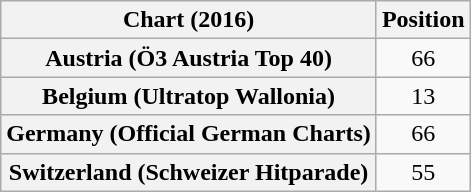<table class="wikitable sortable plainrowheaders" style="text-align:center;">
<tr>
<th scope="col">Chart (2016)</th>
<th scope="col">Position</th>
</tr>
<tr>
<th scope="row">Austria (Ö3 Austria Top 40)</th>
<td>66</td>
</tr>
<tr>
<th scope="row">Belgium (Ultratop Wallonia)</th>
<td>13</td>
</tr>
<tr>
<th scope="row">Germany (Official German Charts)</th>
<td>66</td>
</tr>
<tr>
<th scope="row">Switzerland (Schweizer Hitparade)</th>
<td>55</td>
</tr>
</table>
